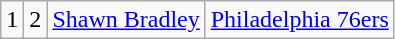<table class="wikitable">
<tr style="text-align:center;" bgcolor="">
<td>1</td>
<td>2</td>
<td><a href='#'>Shawn Bradley</a></td>
<td><a href='#'>Philadelphia 76ers</a></td>
</tr>
</table>
